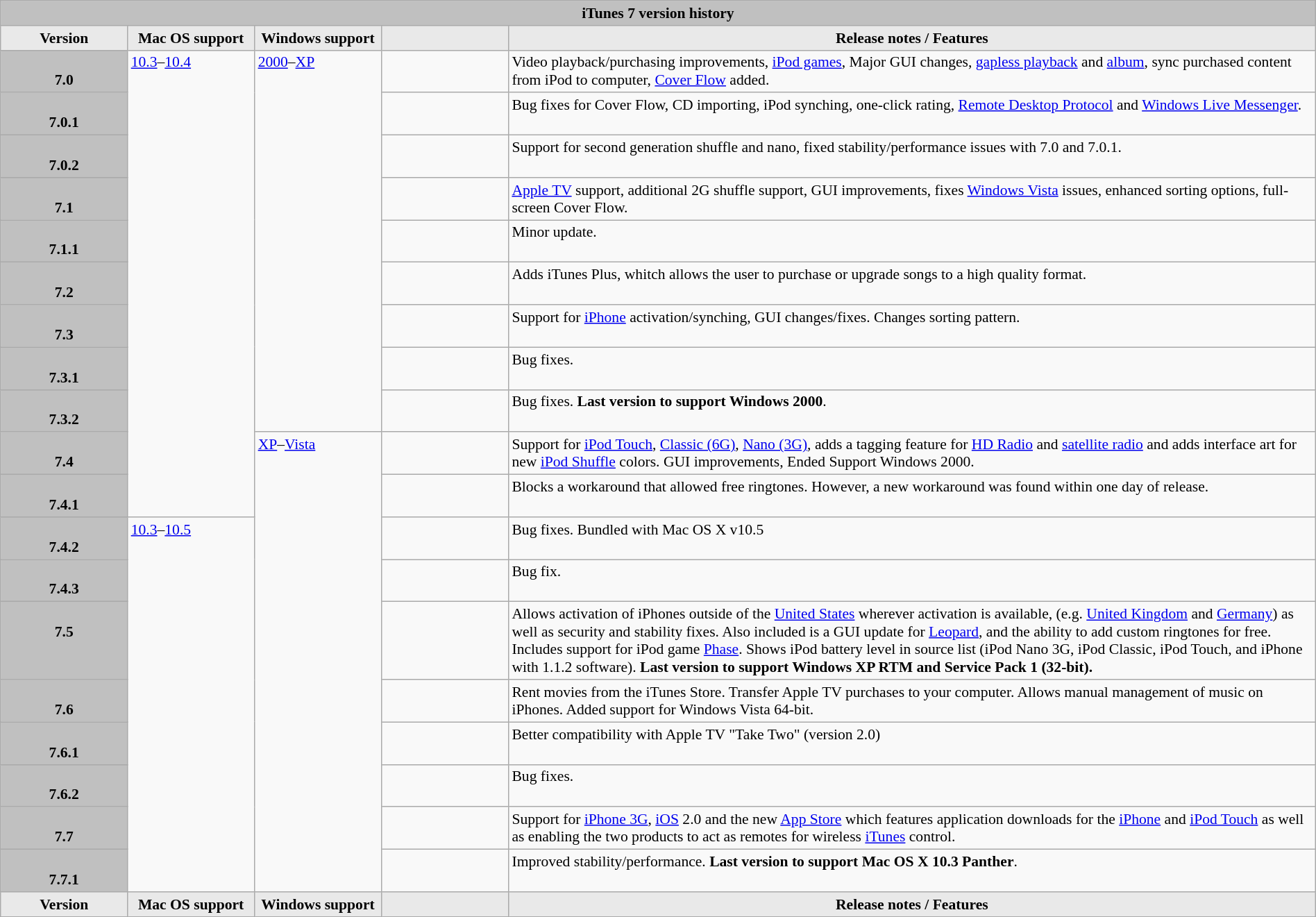<table class="wikitable collapsible uncollapsed" style="width:100%; font-size:90%;">
<tr>
<th style="background:silver; text-align:center;" colspan="5">iTunes 7 version history</th>
</tr>
<tr>
<th style="background:#e9e9e9; width:8em; text-align:center;">Version</th>
<th style="background:#e9e9e9; width:8em; text-align:center;">Mac OS support</th>
<th style="background:#e9e9e9; width:8em; text-align:center;">Windows support</th>
<th style="background:#e9e9e9; width:8em; text-align:center;"></th>
<th style="background:#e9e9e9; text-align:center;">Release notes / Features</th>
</tr>
<tr valign="top">
<th style="background:silver; white-space:nowrap;"><br>7.0</th>
<td rowspan=11><a href='#'>10.3</a>–<a href='#'>10.4</a></td>
<td rowspan=9><a href='#'>2000</a>–<a href='#'>XP</a></td>
<td></td>
<td>Video playback/purchasing improvements, <a href='#'>iPod games</a>, Major GUI changes, <a href='#'>gapless playback</a> and <a href='#'>album</a>, sync purchased content from iPod to computer, <a href='#'>Cover Flow</a> added.</td>
</tr>
<tr valign="top">
<th style="background:silver; white-space:nowrap;"><br>7.0.1</th>
<td></td>
<td>Bug fixes for Cover Flow, CD importing, iPod synching, one-click rating, <a href='#'>Remote Desktop Protocol</a> and <a href='#'>Windows Live Messenger</a>.</td>
</tr>
<tr valign="top">
<th style="background:silver; white-space:nowrap;"><br>7.0.2</th>
<td></td>
<td>Support for second generation shuffle and nano, fixed stability/performance issues with 7.0 and 7.0.1.</td>
</tr>
<tr valign="top">
<th style="background:silver; white-space:nowrap;"><br>7.1</th>
<td></td>
<td><a href='#'>Apple TV</a> support, additional 2G shuffle support, GUI improvements, fixes <a href='#'>Windows Vista</a> issues, enhanced sorting options, full-screen Cover Flow.</td>
</tr>
<tr valign="top">
<th style="background:silver; white-space:nowrap;"><br>7.1.1</th>
<td></td>
<td>Minor update.</td>
</tr>
<tr valign="top">
<th style="background:silver; white-space:nowrap;"><br>7.2</th>
<td></td>
<td>Adds iTunes Plus, whitch allows the user to purchase or upgrade songs to a high quality format.</td>
</tr>
<tr valign="top">
<th style="background:silver; white-space:nowrap;"><br>7.3</th>
<td></td>
<td>Support for <a href='#'>iPhone</a> activation/synching, GUI changes/fixes. Changes sorting pattern.</td>
</tr>
<tr valign="top">
<th style="background:silver; white-space:nowrap;"><br>7.3.1</th>
<td></td>
<td>Bug fixes.</td>
</tr>
<tr valign="top">
<th style="background:silver; white-space:nowrap;"><br>7.3.2</th>
<td></td>
<td>Bug fixes. <strong>Last version to support Windows 2000</strong>.</td>
</tr>
<tr valign="top">
<th style="background:silver; white-space:nowrap;"><br>7.4</th>
<td rowspan=10><a href='#'>XP</a>–<a href='#'>Vista</a></td>
<td></td>
<td>Support for <a href='#'>iPod Touch</a>, <a href='#'>Classic (6G)</a>, <a href='#'>Nano (3G)</a>, adds a tagging feature for <a href='#'>HD Radio</a> and <a href='#'>satellite radio</a> and adds interface art for new <a href='#'>iPod Shuffle</a> colors. GUI improvements, Ended Support Windows 2000.</td>
</tr>
<tr valign="top">
<th style="background:silver; white-space:nowrap;"><br>7.4.1</th>
<td></td>
<td>Blocks a workaround that allowed free ringtones. However, a new workaround was found within one day of release.</td>
</tr>
<tr valign="top">
<th style="background:silver; white-space:nowrap;"><br>7.4.2</th>
<td rowspan=8><a href='#'>10.3</a>–<a href='#'>10.5</a></td>
<td></td>
<td>Bug fixes. Bundled with Mac OS X v10.5</td>
</tr>
<tr valign="top">
<th style="background:silver; white-space:nowrap;"><br>7.4.3</th>
<td></td>
<td>Bug fix.</td>
</tr>
<tr valign="top">
<th style="background:silver; white-space:nowrap;"><br>7.5</th>
<td></td>
<td>Allows activation of iPhones outside of the <a href='#'>United States</a> wherever activation is available, (e.g. <a href='#'>United Kingdom</a> and <a href='#'>Germany</a>) as well as security and stability fixes. Also included is a GUI update for <a href='#'>Leopard</a>, and the ability to add custom ringtones for free. Includes support for iPod game <a href='#'>Phase</a>. Shows iPod battery level in source list (iPod Nano 3G, iPod Classic, iPod Touch, and iPhone with 1.1.2 software). <strong>Last version to support Windows XP RTM and Service Pack 1 (32-bit).</strong></td>
</tr>
<tr valign="top">
<th style="background:silver; white-space:nowrap;"><br>7.6</th>
<td></td>
<td>Rent movies from the iTunes Store. Transfer Apple TV purchases to your computer. Allows manual management of music on iPhones. Added support for Windows Vista 64-bit.</td>
</tr>
<tr valign="top">
<th style="background:silver; white-space:nowrap;"><br>7.6.1</th>
<td></td>
<td>Better compatibility with Apple TV "Take Two" (version 2.0)</td>
</tr>
<tr valign="top">
<th style="background:silver; white-space:nowrap;"><br>7.6.2</th>
<td></td>
<td>Bug fixes.</td>
</tr>
<tr valign="top">
<th style="background:silver; white-space:nowrap;"><br>7.7</th>
<td></td>
<td>Support for <a href='#'>iPhone 3G</a>, <a href='#'>iOS</a> 2.0 and the new <a href='#'>App Store</a> which features application downloads for the <a href='#'>iPhone</a> and <a href='#'>iPod Touch</a> as well as enabling the two products to act as remotes for wireless <a href='#'>iTunes</a> control.</td>
</tr>
<tr valign="top">
<th style="background:silver; white-space:nowrap;"><br>7.7.1</th>
<td></td>
<td>Improved stability/performance. <strong>Last version to support Mac OS X 10.3 Panther</strong>.</td>
</tr>
<tr class="sortbottom">
<th style="background:#e9e9e9; width:8em; text-align:center;">Version</th>
<th style="background:#e9e9e9; width:8em; text-align:center;">Mac OS support</th>
<th style="background:#e9e9e9; width:8em; text-align:center;">Windows support</th>
<th style="background:#e9e9e9; width:8em; text-align:center;"></th>
<th style="background:#e9e9e9; text-align:center;">Release notes / Features</th>
</tr>
</table>
